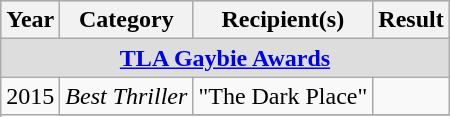<table class=wikitable style="text-align:center;">
<tr bgcolor="#CCCCCC">
<th>Year</th>
<th>Category</th>
<th>Recipient(s)</th>
<th>Result</th>
</tr>
<tr style="background:#ddd;">
<td colspan=5><strong><a href='#'>TLA Gaybie Awards</a></strong></td>
</tr>
<tr>
<td rowspan=3>2015</td>
<td><em>Best Thriller</em></td>
<td>"The Dark Place"</td>
<td></td>
</tr>
<tr>
</tr>
</table>
